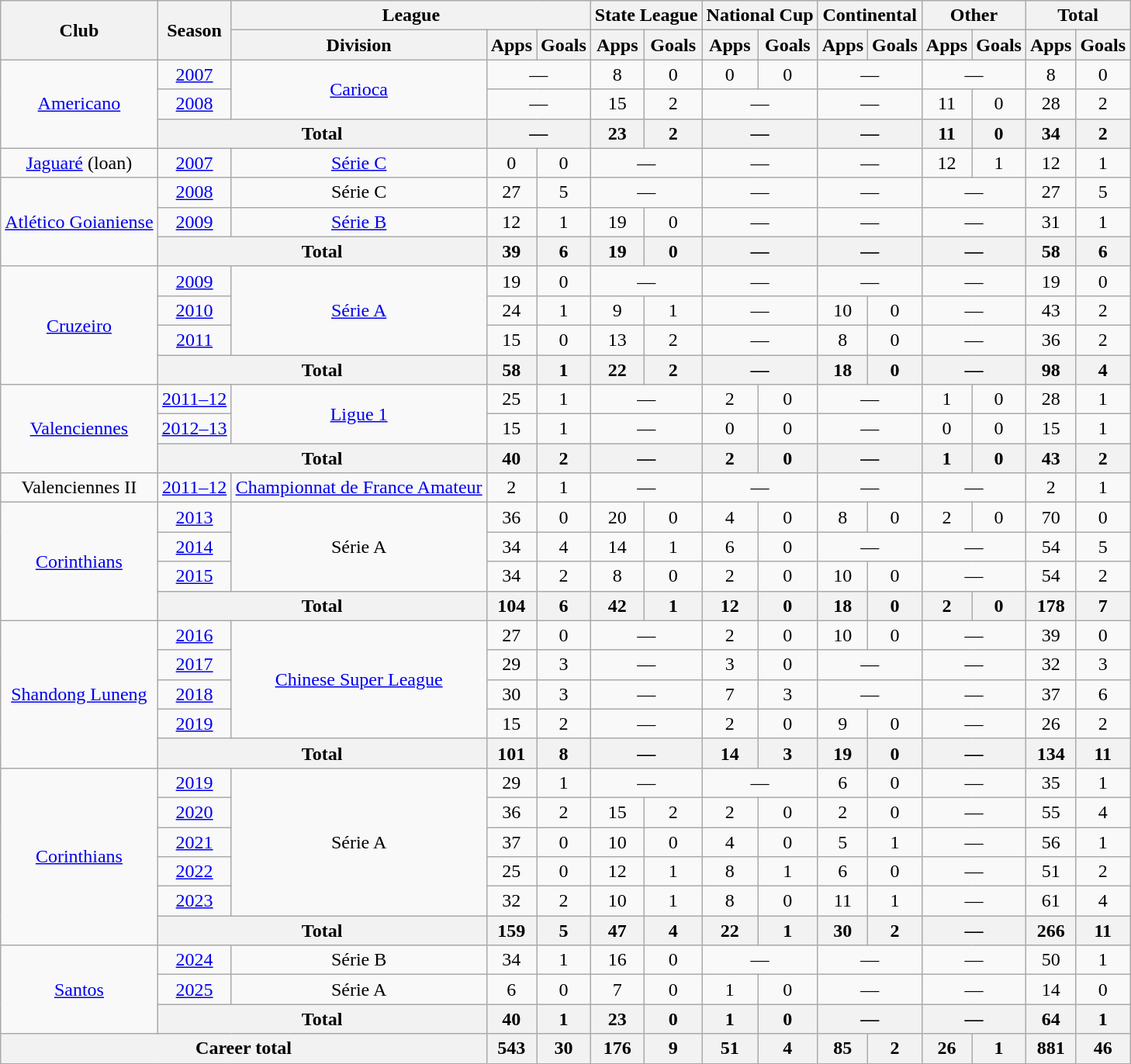<table class="wikitable" style="text-align: center;">
<tr>
<th rowspan="2">Club</th>
<th rowspan="2">Season</th>
<th colspan="3">League</th>
<th colspan="2">State League</th>
<th colspan="2">National Cup</th>
<th colspan="2">Continental</th>
<th colspan="2">Other</th>
<th colspan="2">Total</th>
</tr>
<tr>
<th>Division</th>
<th>Apps</th>
<th>Goals</th>
<th>Apps</th>
<th>Goals</th>
<th>Apps</th>
<th>Goals</th>
<th>Apps</th>
<th>Goals</th>
<th>Apps</th>
<th>Goals</th>
<th>Apps</th>
<th>Goals</th>
</tr>
<tr>
<td rowspan="3"><a href='#'>Americano</a></td>
<td><a href='#'>2007</a></td>
<td rowspan="2"><a href='#'>Carioca</a></td>
<td colspan="2">—</td>
<td>8</td>
<td>0</td>
<td>0</td>
<td>0</td>
<td colspan="2">—</td>
<td colspan="2">—</td>
<td>8</td>
<td>0</td>
</tr>
<tr>
<td><a href='#'>2008</a></td>
<td colspan="2">—</td>
<td>15</td>
<td>2</td>
<td colspan="2">—</td>
<td colspan="2">—</td>
<td>11</td>
<td>0</td>
<td>28</td>
<td>2</td>
</tr>
<tr>
<th colspan="2">Total</th>
<th colspan="2">—</th>
<th>23</th>
<th>2</th>
<th colspan="2">—</th>
<th colspan="2">—</th>
<th>11</th>
<th>0</th>
<th>34</th>
<th>2</th>
</tr>
<tr>
<td><a href='#'>Jaguaré</a> (loan)</td>
<td><a href='#'>2007</a></td>
<td><a href='#'>Série C</a></td>
<td>0</td>
<td>0</td>
<td colspan="2">—</td>
<td colspan="2">—</td>
<td colspan="2">—</td>
<td>12</td>
<td>1</td>
<td>12</td>
<td>1</td>
</tr>
<tr>
<td rowspan="3"><a href='#'>Atlético Goianiense</a></td>
<td><a href='#'>2008</a></td>
<td>Série C</td>
<td>27</td>
<td>5</td>
<td colspan="2">—</td>
<td colspan="2">—</td>
<td colspan="2">—</td>
<td colspan="2">—</td>
<td>27</td>
<td>5</td>
</tr>
<tr>
<td><a href='#'>2009</a></td>
<td><a href='#'>Série B</a></td>
<td>12</td>
<td>1</td>
<td>19</td>
<td>0</td>
<td colspan="2">—</td>
<td colspan="2">—</td>
<td colspan="2">—</td>
<td>31</td>
<td>1</td>
</tr>
<tr>
<th colspan="2">Total</th>
<th>39</th>
<th>6</th>
<th>19</th>
<th>0</th>
<th colspan="2">—</th>
<th colspan="2">—</th>
<th colspan="2">—</th>
<th>58</th>
<th>6</th>
</tr>
<tr>
<td rowspan="4"><a href='#'>Cruzeiro</a></td>
<td><a href='#'>2009</a></td>
<td rowspan="3"><a href='#'>Série A</a></td>
<td>19</td>
<td>0</td>
<td colspan="2">—</td>
<td colspan="2">—</td>
<td colspan="2">—</td>
<td colspan="2">—</td>
<td>19</td>
<td>0</td>
</tr>
<tr>
<td><a href='#'>2010</a></td>
<td>24</td>
<td>1</td>
<td>9</td>
<td>1</td>
<td colspan="2">—</td>
<td>10</td>
<td>0</td>
<td colspan="2">—</td>
<td>43</td>
<td>2</td>
</tr>
<tr>
<td><a href='#'>2011</a></td>
<td>15</td>
<td>0</td>
<td>13</td>
<td>2</td>
<td colspan="2">—</td>
<td>8</td>
<td>0</td>
<td colspan="2">—</td>
<td>36</td>
<td>2</td>
</tr>
<tr>
<th colspan="2">Total</th>
<th>58</th>
<th>1</th>
<th>22</th>
<th>2</th>
<th colspan="2">—</th>
<th>18</th>
<th>0</th>
<th colspan="2">—</th>
<th>98</th>
<th>4</th>
</tr>
<tr>
<td rowspan="3"><a href='#'>Valenciennes</a></td>
<td><a href='#'>2011–12</a></td>
<td rowspan="2"><a href='#'>Ligue 1</a></td>
<td>25</td>
<td>1</td>
<td colspan="2">—</td>
<td>2</td>
<td>0</td>
<td colspan="2">—</td>
<td>1</td>
<td>0</td>
<td>28</td>
<td>1</td>
</tr>
<tr>
<td><a href='#'>2012–13</a></td>
<td>15</td>
<td>1</td>
<td colspan="2">—</td>
<td>0</td>
<td>0</td>
<td colspan="2">—</td>
<td>0</td>
<td>0</td>
<td>15</td>
<td>1</td>
</tr>
<tr>
<th colspan="2">Total</th>
<th>40</th>
<th>2</th>
<th colspan="2">—</th>
<th>2</th>
<th>0</th>
<th colspan="2">—</th>
<th>1</th>
<th>0</th>
<th>43</th>
<th>2</th>
</tr>
<tr>
<td>Valenciennes II</td>
<td><a href='#'>2011–12</a></td>
<td><a href='#'>Championnat de France Amateur</a></td>
<td>2</td>
<td>1</td>
<td colspan="2">—</td>
<td colspan="2">—</td>
<td colspan="2">—</td>
<td colspan="2">—</td>
<td>2</td>
<td>1</td>
</tr>
<tr>
<td rowspan="4"><a href='#'>Corinthians</a></td>
<td><a href='#'>2013</a></td>
<td rowspan="3">Série A</td>
<td>36</td>
<td>0</td>
<td>20</td>
<td>0</td>
<td>4</td>
<td>0</td>
<td>8</td>
<td>0</td>
<td>2</td>
<td>0</td>
<td>70</td>
<td>0</td>
</tr>
<tr>
<td><a href='#'>2014</a></td>
<td>34</td>
<td>4</td>
<td>14</td>
<td>1</td>
<td>6</td>
<td>0</td>
<td colspan="2">—</td>
<td colspan="2">—</td>
<td>54</td>
<td>5</td>
</tr>
<tr>
<td><a href='#'>2015</a></td>
<td>34</td>
<td>2</td>
<td>8</td>
<td>0</td>
<td>2</td>
<td>0</td>
<td>10</td>
<td>0</td>
<td colspan="2">—</td>
<td>54</td>
<td>2</td>
</tr>
<tr>
<th colspan="2">Total</th>
<th>104</th>
<th>6</th>
<th>42</th>
<th>1</th>
<th>12</th>
<th>0</th>
<th>18</th>
<th>0</th>
<th>2</th>
<th>0</th>
<th>178</th>
<th>7</th>
</tr>
<tr>
<td rowspan="5"><a href='#'>Shandong Luneng</a></td>
<td><a href='#'>2016</a></td>
<td rowspan="4"><a href='#'>Chinese Super League</a></td>
<td>27</td>
<td>0</td>
<td colspan="2">—</td>
<td>2</td>
<td>0</td>
<td>10</td>
<td>0</td>
<td colspan="2">—</td>
<td>39</td>
<td>0</td>
</tr>
<tr>
<td><a href='#'>2017</a></td>
<td>29</td>
<td>3</td>
<td colspan="2">—</td>
<td>3</td>
<td>0</td>
<td colspan="2">—</td>
<td colspan="2">—</td>
<td>32</td>
<td>3</td>
</tr>
<tr>
<td><a href='#'>2018</a></td>
<td>30</td>
<td>3</td>
<td colspan="2">—</td>
<td>7</td>
<td>3</td>
<td colspan="2">—</td>
<td colspan="2">—</td>
<td>37</td>
<td>6</td>
</tr>
<tr>
<td><a href='#'>2019</a></td>
<td>15</td>
<td>2</td>
<td colspan="2">—</td>
<td>2</td>
<td>0</td>
<td>9</td>
<td>0</td>
<td colspan="2">—</td>
<td>26</td>
<td>2</td>
</tr>
<tr>
<th colspan="2">Total</th>
<th>101</th>
<th>8</th>
<th colspan="2">—</th>
<th>14</th>
<th>3</th>
<th>19</th>
<th>0</th>
<th colspan="2">—</th>
<th>134</th>
<th>11</th>
</tr>
<tr>
<td rowspan="6"><a href='#'>Corinthians</a></td>
<td><a href='#'>2019</a></td>
<td rowspan="5">Série A</td>
<td>29</td>
<td>1</td>
<td colspan="2">—</td>
<td colspan="2">—</td>
<td>6</td>
<td>0</td>
<td colspan="2">—</td>
<td>35</td>
<td>1</td>
</tr>
<tr>
<td><a href='#'>2020</a></td>
<td>36</td>
<td>2</td>
<td>15</td>
<td>2</td>
<td>2</td>
<td>0</td>
<td>2</td>
<td>0</td>
<td colspan="2">—</td>
<td>55</td>
<td>4</td>
</tr>
<tr>
<td><a href='#'>2021</a></td>
<td>37</td>
<td>0</td>
<td>10</td>
<td>0</td>
<td>4</td>
<td>0</td>
<td>5</td>
<td>1</td>
<td colspan="2">—</td>
<td>56</td>
<td>1</td>
</tr>
<tr>
<td><a href='#'>2022</a></td>
<td>25</td>
<td>0</td>
<td>12</td>
<td>1</td>
<td>8</td>
<td>1</td>
<td>6</td>
<td>0</td>
<td colspan="2">—</td>
<td>51</td>
<td>2</td>
</tr>
<tr>
<td><a href='#'>2023</a></td>
<td>32</td>
<td>2</td>
<td>10</td>
<td>1</td>
<td>8</td>
<td>0</td>
<td>11</td>
<td>1</td>
<td colspan="2">—</td>
<td>61</td>
<td>4</td>
</tr>
<tr>
<th colspan="2">Total</th>
<th>159</th>
<th>5</th>
<th>47</th>
<th>4</th>
<th>22</th>
<th>1</th>
<th>30</th>
<th>2</th>
<th colspan="2">—</th>
<th>266</th>
<th>11</th>
</tr>
<tr>
<td rowspan="3"><a href='#'>Santos</a></td>
<td><a href='#'>2024</a></td>
<td>Série B</td>
<td>34</td>
<td>1</td>
<td>16</td>
<td>0</td>
<td colspan="2">—</td>
<td colspan="2">—</td>
<td colspan="2">—</td>
<td>50</td>
<td>1</td>
</tr>
<tr>
<td><a href='#'>2025</a></td>
<td>Série A</td>
<td>6</td>
<td>0</td>
<td>7</td>
<td>0</td>
<td>1</td>
<td>0</td>
<td colspan="2">—</td>
<td colspan="2">—</td>
<td>14</td>
<td>0</td>
</tr>
<tr>
<th colspan="2">Total</th>
<th>40</th>
<th>1</th>
<th>23</th>
<th>0</th>
<th>1</th>
<th>0</th>
<th colspan="2">—</th>
<th colspan="2">—</th>
<th>64</th>
<th>1</th>
</tr>
<tr>
<th colspan="3">Career total</th>
<th>543</th>
<th>30</th>
<th>176</th>
<th>9</th>
<th>51</th>
<th>4</th>
<th>85</th>
<th>2</th>
<th>26</th>
<th>1</th>
<th>881</th>
<th>46</th>
</tr>
</table>
